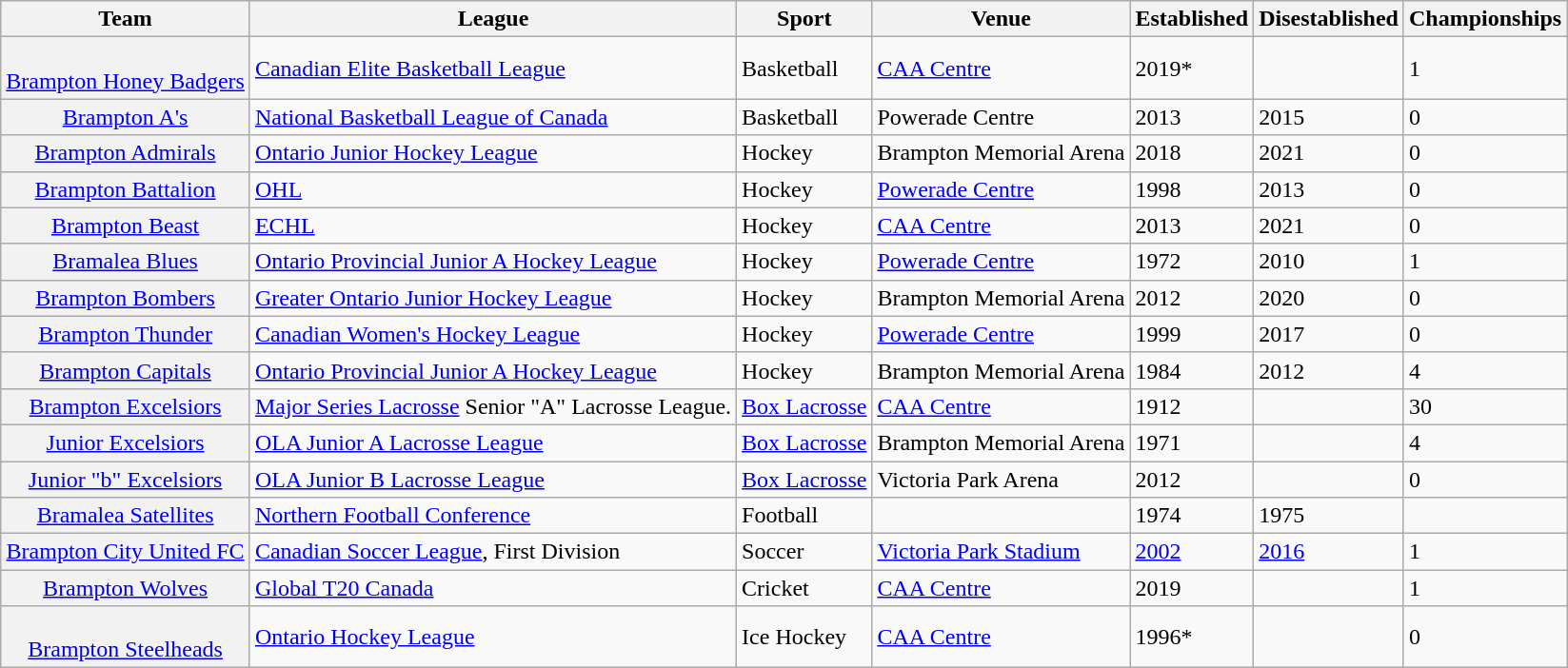<table class="wikitable sortable">
<tr>
<th scope="col">Team</th>
<th scope="col">League</th>
<th scope="col">Sport</th>
<th scope="col">Venue</th>
<th scope="col">Established</th>
<th scope="col">Disestablished</th>
<th scope="col">Championships</th>
</tr>
<tr>
<th scope="row" style="font-weight: normal; text-align: center;"><br><a href='#'>Brampton Honey Badgers</a></th>
<td><a href='#'>Canadian Elite Basketball League</a></td>
<td>Basketball</td>
<td><a href='#'>CAA Centre</a></td>
<td>2019*</td>
<td></td>
<td>1</td>
</tr>
<tr>
<th scope="row" style="font-weight: normal; text-align: center;"><a href='#'>Brampton A's</a></th>
<td><a href='#'>National Basketball League of Canada</a></td>
<td>Basketball</td>
<td>Powerade Centre</td>
<td>2013</td>
<td>2015</td>
<td>0</td>
</tr>
<tr>
<th scope="row" style="font-weight: normal; text-align: center;"><a href='#'>Brampton Admirals</a></th>
<td><a href='#'>Ontario Junior Hockey League</a></td>
<td>Hockey</td>
<td>Brampton Memorial Arena</td>
<td>2018</td>
<td>2021</td>
<td>0</td>
</tr>
<tr>
<th scope="row" style="font-weight: normal; text-align: center;"><a href='#'>Brampton Battalion</a></th>
<td><a href='#'>OHL</a></td>
<td>Hockey</td>
<td><a href='#'>Powerade Centre</a></td>
<td>1998</td>
<td>2013</td>
<td>0</td>
</tr>
<tr>
<th scope="row" style="font-weight: normal; text-align: center;"><a href='#'>Brampton Beast</a></th>
<td><a href='#'>ECHL</a></td>
<td>Hockey</td>
<td><a href='#'>CAA Centre</a></td>
<td>2013</td>
<td>2021</td>
<td>0</td>
</tr>
<tr>
<th scope="row" style="font-weight: normal; text-align: center;"><a href='#'>Bramalea Blues</a></th>
<td><a href='#'>Ontario Provincial Junior A Hockey League</a></td>
<td>Hockey</td>
<td><a href='#'>Powerade Centre</a></td>
<td>1972</td>
<td>2010</td>
<td>1</td>
</tr>
<tr>
<th scope="row" style="font-weight: normal; text-align: center;"><a href='#'>Brampton Bombers</a></th>
<td><a href='#'>Greater Ontario Junior Hockey League</a></td>
<td>Hockey</td>
<td>Brampton Memorial Arena</td>
<td>2012</td>
<td>2020</td>
<td>0</td>
</tr>
<tr>
<th scope="row" style="font-weight: normal; text-align: center;"><a href='#'>Brampton Thunder</a></th>
<td><a href='#'>Canadian Women's Hockey League</a></td>
<td>Hockey</td>
<td><a href='#'>Powerade Centre</a></td>
<td>1999</td>
<td>2017</td>
<td>0</td>
</tr>
<tr>
<th scope="row" style="font-weight: normal; text-align: center;"><a href='#'>Brampton Capitals</a></th>
<td><a href='#'>Ontario Provincial Junior A Hockey League</a></td>
<td>Hockey</td>
<td>Brampton Memorial Arena</td>
<td>1984</td>
<td>2012</td>
<td>4</td>
</tr>
<tr>
<th scope="row" style="font-weight: normal; text-align: center;"><a href='#'>Brampton Excelsiors</a></th>
<td><a href='#'>Major Series Lacrosse</a> Senior "A" Lacrosse League.</td>
<td><a href='#'>Box Lacrosse</a></td>
<td><a href='#'>CAA Centre</a></td>
<td>1912</td>
<td></td>
<td>30</td>
</tr>
<tr>
<th scope="row" style="font-weight: normal; text-align: center;"><a href='#'>Junior Excelsiors</a></th>
<td><a href='#'>OLA Junior A Lacrosse League</a></td>
<td><a href='#'>Box Lacrosse</a></td>
<td>Brampton Memorial Arena</td>
<td>1971</td>
<td></td>
<td>4</td>
</tr>
<tr>
<th scope="row" style="font-weight: normal; text-align: center;"><a href='#'>Junior "b" Excelsiors</a></th>
<td><a href='#'>OLA Junior B Lacrosse League</a></td>
<td><a href='#'>Box Lacrosse</a></td>
<td>Victoria Park Arena</td>
<td>2012</td>
<td></td>
<td>0</td>
</tr>
<tr>
<th scope="row" style="font-weight: normal; text-align: center;"><a href='#'>Bramalea Satellites</a></th>
<td><a href='#'>Northern Football Conference</a></td>
<td>Football</td>
<td></td>
<td>1974</td>
<td>1975</td>
<td></td>
</tr>
<tr>
<th scope="row" style="font-weight: normal; text-align: center;"><a href='#'>Brampton City United FC</a></th>
<td><a href='#'>Canadian Soccer League</a>, First Division</td>
<td>Soccer</td>
<td><a href='#'>Victoria Park Stadium</a></td>
<td><a href='#'>2002</a></td>
<td><a href='#'>2016</a></td>
<td>1</td>
</tr>
<tr>
<th scope="row" style="font-weight: normal; text-align: center;"><a href='#'>Brampton Wolves</a></th>
<td><a href='#'>Global T20 Canada</a></td>
<td>Cricket</td>
<td><a href='#'>CAA Centre</a></td>
<td>2019</td>
<td></td>
<td>1</td>
</tr>
<tr>
<th scope="row" style="font-weight: normal; text-align: center;"><br><a href='#'>Brampton Steelheads</a></th>
<td><a href='#'>Ontario Hockey League</a></td>
<td>Ice Hockey</td>
<td><a href='#'>CAA Centre</a></td>
<td>1996*</td>
<td></td>
<td>0</td>
</tr>
</table>
